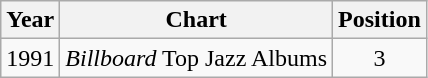<table class="wikitable">
<tr>
<th>Year</th>
<th>Chart</th>
<th>Position</th>
</tr>
<tr>
<td>1991</td>
<td><em>Billboard</em> Top Jazz Albums</td>
<td align="center">3</td>
</tr>
</table>
